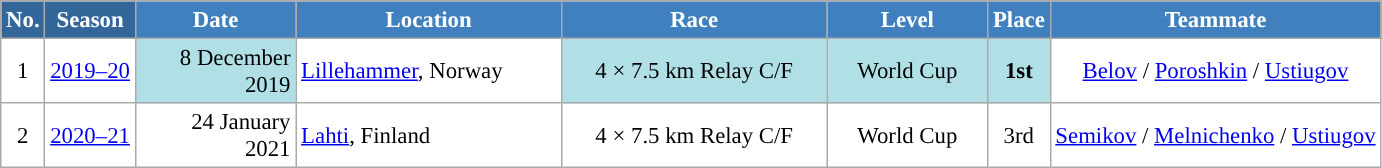<table class="wikitable sortable" style="font-size:95%; text-align:center; border:grey solid 1px; border-collapse:collapse; background:#ffffff;">
<tr style="background:#efefef;">
<th style="background-color:#369; color:white;">No.</th>
<th style="background-color:#369; color:white;">Season</th>
<th style="background-color:#4180be; color:white; width:100px;">Date</th>
<th style="background-color:#4180be; color:white; width:170px;">Location</th>
<th style="background-color:#4180be; color:white; width:170px;">Race</th>
<th style="background-color:#4180be; color:white; width:100px;">Level</th>
<th style="background-color:#4180be; color:white;">Place</th>
<th style="background-color:#4180be; color:white;">Teammate</th>
</tr>
<tr>
<td align=center>1</td>
<td align=center><a href='#'>2019–20</a></td>
<td bgcolor="#BOEOE6" align=right>8 December 2019</td>
<td align=left> <a href='#'>Lillehammer</a>, Norway</td>
<td bgcolor="#BOEOE6">4 × 7.5 km Relay C/F</td>
<td bgcolor="#BOEOE6">World Cup</td>
<td bgcolor="#BOEOE6"><strong>1st</strong></td>
<td><a href='#'>Belov</a> / <a href='#'>Poroshkin</a> / <a href='#'>Ustiugov</a></td>
</tr>
<tr>
<td align=center>2</td>
<td align=center><a href='#'>2020–21</a></td>
<td align=right>24 January 2021</td>
<td align=left> <a href='#'>Lahti</a>, Finland</td>
<td>4 × 7.5 km Relay C/F</td>
<td>World Cup</td>
<td>3rd</td>
<td><a href='#'>Semikov</a> / <a href='#'>Melnichenko</a> / <a href='#'>Ustiugov</a></td>
</tr>
</table>
